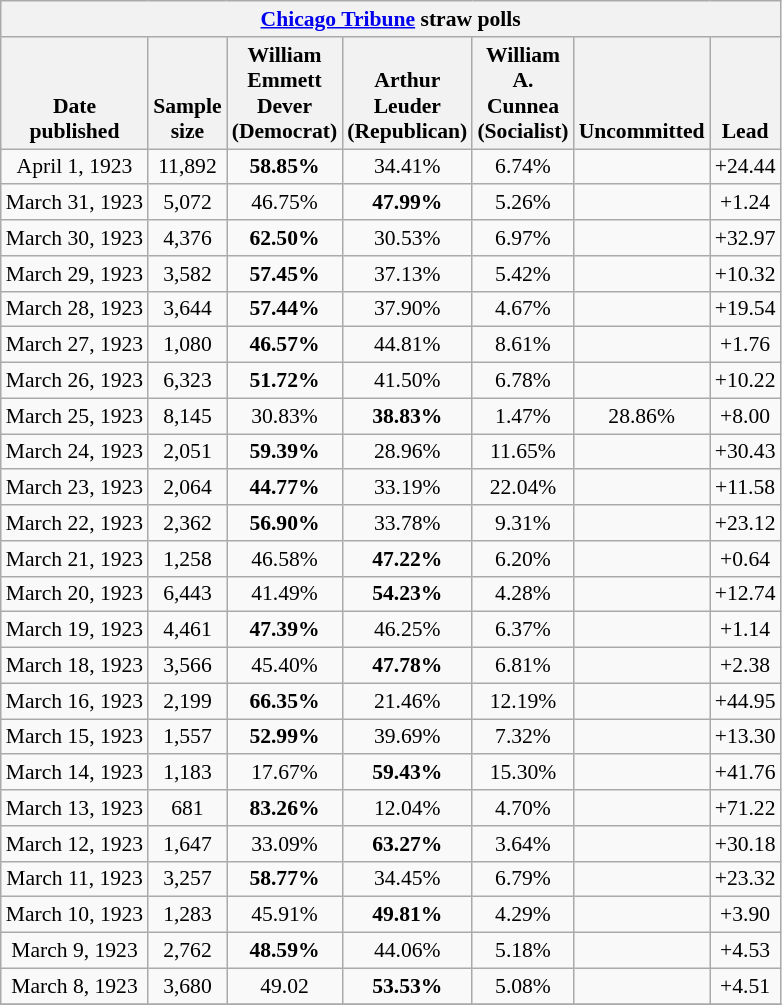<table class="wikitable" style="font-size:90%;text-align:center;">
<tr>
<th colspan=7><a href='#'>Chicago Tribune</a> straw polls</th>
</tr>
<tr valign=bottom>
<th>Date<br>published</th>
<th>Sample<br>size</th>
<th style="width:60px;">William Emmett Dever<br>(Democrat)</th>
<th style="width:60px;">Arthur Leuder<br>(Republican)</th>
<th style="width:60px;">William A. Cunnea<br>(Socialist)</th>
<th style="width:60px;">Uncommitted</th>
<th>Lead</th>
</tr>
<tr>
<td>April 1, 1923</td>
<td>11,892</td>
<td><strong>58.85%</strong></td>
<td>34.41%</td>
<td>6.74%</td>
<td></td>
<td>+24.44</td>
</tr>
<tr>
<td>March 31, 1923</td>
<td>5,072</td>
<td>46.75%</td>
<td><strong>47.99%</strong></td>
<td>5.26%</td>
<td></td>
<td>+1.24</td>
</tr>
<tr>
<td>March 30, 1923</td>
<td>4,376</td>
<td><strong> 62.50%</strong></td>
<td>30.53%</td>
<td>6.97%</td>
<td></td>
<td>+32.97</td>
</tr>
<tr>
<td>March 29, 1923</td>
<td>3,582</td>
<td><strong> 57.45%</strong></td>
<td>37.13%</td>
<td>5.42%</td>
<td></td>
<td>+10.32</td>
</tr>
<tr>
<td>March 28, 1923</td>
<td>3,644</td>
<td><strong> 57.44%</strong></td>
<td>37.90%</td>
<td>4.67%</td>
<td></td>
<td>+19.54</td>
</tr>
<tr>
<td>March 27, 1923</td>
<td>1,080</td>
<td><strong>46.57%</strong></td>
<td>44.81%</td>
<td>8.61%</td>
<td></td>
<td>+1.76</td>
</tr>
<tr>
<td>March 26, 1923</td>
<td>6,323</td>
<td><strong>51.72%</strong></td>
<td>41.50%</td>
<td>6.78%</td>
<td></td>
<td>+10.22</td>
</tr>
<tr>
<td>March 25, 1923</td>
<td>8,145</td>
<td>30.83%</td>
<td><strong>38.83%</strong></td>
<td>1.47%</td>
<td>28.86%</td>
<td>+8.00</td>
</tr>
<tr>
<td>March 24, 1923</td>
<td>2,051</td>
<td><strong>59.39%</strong></td>
<td>28.96%</td>
<td>11.65%</td>
<td></td>
<td>+30.43</td>
</tr>
<tr>
<td>March 23, 1923</td>
<td>2,064</td>
<td><strong>44.77%</strong></td>
<td>33.19%</td>
<td>22.04%</td>
<td></td>
<td>+11.58</td>
</tr>
<tr>
<td>March 22, 1923</td>
<td>2,362</td>
<td><strong>56.90%</strong></td>
<td>33.78%</td>
<td>9.31%</td>
<td></td>
<td>+23.12</td>
</tr>
<tr>
<td>March 21, 1923</td>
<td>1,258</td>
<td>46.58%</td>
<td><strong>47.22%</strong></td>
<td>6.20%</td>
<td></td>
<td>+0.64</td>
</tr>
<tr>
<td>March 20, 1923</td>
<td>6,443</td>
<td>41.49%</td>
<td><strong>54.23%</strong></td>
<td>4.28%</td>
<td></td>
<td>+12.74</td>
</tr>
<tr>
<td>March 19, 1923</td>
<td>4,461 </td>
<td><strong>47.39%</strong></td>
<td>46.25%</td>
<td>6.37%</td>
<td></td>
<td>+1.14</td>
</tr>
<tr>
<td>March 18, 1923</td>
<td>3,566</td>
<td>45.40%</td>
<td><strong>47.78%</strong></td>
<td>6.81%</td>
<td></td>
<td>+2.38</td>
</tr>
<tr>
<td>March 16, 1923</td>
<td>2,199</td>
<td><strong>66.35%</strong></td>
<td>21.46%</td>
<td>12.19%</td>
<td></td>
<td>+44.95</td>
</tr>
<tr>
<td>March 15, 1923</td>
<td>1,557</td>
<td><strong>52.99%</strong></td>
<td>39.69%</td>
<td>7.32%</td>
<td></td>
<td>+13.30</td>
</tr>
<tr>
<td>March 14, 1923</td>
<td>1,183</td>
<td>17.67%</td>
<td><strong>59.43%</strong></td>
<td>15.30%</td>
<td></td>
<td>+41.76</td>
</tr>
<tr>
<td>March 13, 1923</td>
<td>681</td>
<td><strong>83.26%</strong></td>
<td>12.04%</td>
<td>4.70%</td>
<td></td>
<td>+71.22</td>
</tr>
<tr>
<td>March 12, 1923</td>
<td>1,647</td>
<td>33.09%</td>
<td><strong>63.27%</strong></td>
<td>3.64%</td>
<td></td>
<td>+30.18</td>
</tr>
<tr>
<td>March 11, 1923</td>
<td>3,257</td>
<td><strong>58.77%</strong></td>
<td>34.45%</td>
<td>6.79%</td>
<td></td>
<td>+23.32</td>
</tr>
<tr>
<td>March 10, 1923</td>
<td>1,283</td>
<td>45.91%</td>
<td><strong>49.81%</strong></td>
<td>4.29%</td>
<td></td>
<td>+3.90</td>
</tr>
<tr>
<td>March 9, 1923</td>
<td>2,762</td>
<td><strong>48.59%</strong></td>
<td>44.06%</td>
<td>5.18%</td>
<td></td>
<td>+4.53</td>
</tr>
<tr>
<td>March 8, 1923</td>
<td>3,680 </td>
<td>49.02</td>
<td><strong>53.53%</strong></td>
<td>5.08%</td>
<td></td>
<td>+4.51</td>
</tr>
<tr>
</tr>
</table>
